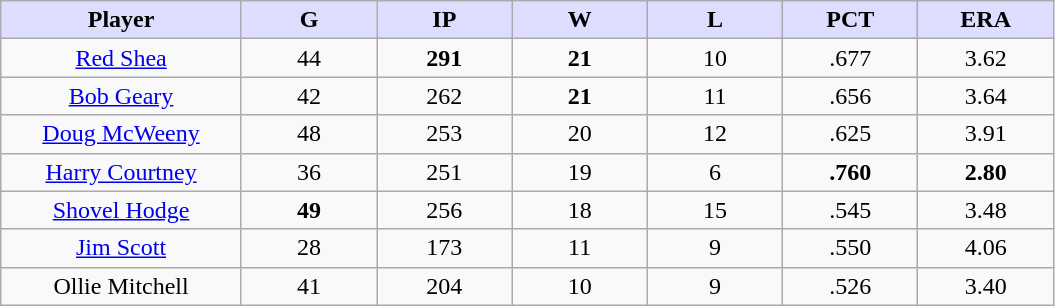<table class="wikitable sortable">
<tr>
<th style="background:#ddf; width:16%;">Player</th>
<th style="background:#ddf; width:9%;">G</th>
<th style="background:#ddf; width:9%;">IP</th>
<th style="background:#ddf; width:9%;">W</th>
<th style="background:#ddf; width:9%;">L</th>
<th style="background:#ddf; width:9%;">PCT</th>
<th style="background:#ddf; width:9%;">ERA</th>
</tr>
<tr style="text-align:center;">
<td><a href='#'>Red Shea</a></td>
<td>44</td>
<td><strong>291</strong></td>
<td><strong>21</strong></td>
<td>10</td>
<td>.677</td>
<td>3.62</td>
</tr>
<tr style="text-align:center;">
<td><a href='#'>Bob Geary</a></td>
<td>42</td>
<td>262</td>
<td><strong>21</strong></td>
<td>11</td>
<td>.656</td>
<td>3.64</td>
</tr>
<tr style="text-align:center;">
<td><a href='#'>Doug McWeeny</a></td>
<td>48</td>
<td>253</td>
<td>20</td>
<td>12</td>
<td>.625</td>
<td>3.91</td>
</tr>
<tr style="text-align:center;">
<td><a href='#'>Harry Courtney</a></td>
<td>36</td>
<td>251</td>
<td>19</td>
<td>6</td>
<td><strong>.760</strong></td>
<td><strong>2.80</strong></td>
</tr>
<tr style="text-align:center;">
<td><a href='#'>Shovel Hodge</a></td>
<td><strong>49</strong></td>
<td>256</td>
<td>18</td>
<td>15</td>
<td>.545</td>
<td>3.48</td>
</tr>
<tr style="text-align:center;">
<td><a href='#'>Jim Scott</a></td>
<td>28</td>
<td>173</td>
<td>11</td>
<td>9</td>
<td>.550</td>
<td>4.06</td>
</tr>
<tr style="text-align:center;">
<td>Ollie Mitchell</td>
<td>41</td>
<td>204</td>
<td>10</td>
<td>9</td>
<td>.526</td>
<td>3.40</td>
</tr>
</table>
